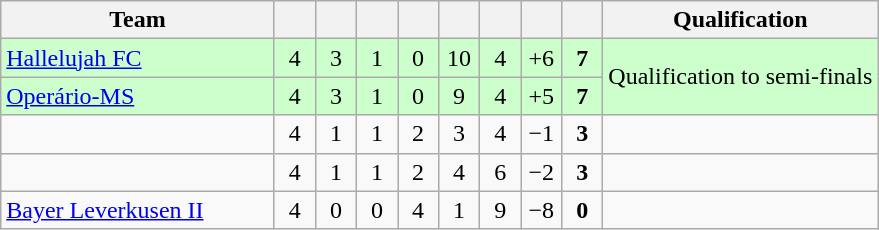<table class="wikitable" style="text-align:center;">
<tr>
<th width=175>Team</th>
<th width=20></th>
<th width=20></th>
<th width=20></th>
<th width=20></th>
<th width=20></th>
<th width=20></th>
<th width=20></th>
<th width=20></th>
<th>Qualification</th>
</tr>
<tr bgcolor="#ccffcc">
<td align="left"> <a href='#'>Hallelujah FC</a></td>
<td>4</td>
<td>3</td>
<td>1</td>
<td>0</td>
<td>10</td>
<td>4</td>
<td>+6</td>
<td><strong>7</strong></td>
<td rowspan="2">Qualification to semi-finals</td>
</tr>
<tr bgcolor="#ccffcc">
<td align="left"> <a href='#'>Operário-MS</a></td>
<td>4</td>
<td>3</td>
<td>1</td>
<td>0</td>
<td>9</td>
<td>4</td>
<td>+5</td>
<td><strong>7</strong></td>
</tr>
<tr>
<td align="left"></td>
<td>4</td>
<td>1</td>
<td>1</td>
<td>2</td>
<td>3</td>
<td>4</td>
<td>−1</td>
<td><strong>3</strong></td>
<td></td>
</tr>
<tr>
<td align="left"></td>
<td>4</td>
<td>1</td>
<td>1</td>
<td>2</td>
<td>4</td>
<td>6</td>
<td>−2</td>
<td><strong>3</strong></td>
<td></td>
</tr>
<tr>
<td align="left"> <a href='#'>Bayer Leverkusen II</a></td>
<td>4</td>
<td>0</td>
<td>0</td>
<td>4</td>
<td>1</td>
<td>9</td>
<td>−8</td>
<td><strong>0</strong></td>
<td></td>
</tr>
</table>
